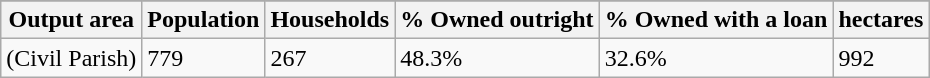<table class="wikitable">
<tr>
</tr>
<tr>
<th>Output area</th>
<th>Population</th>
<th>Households</th>
<th>% Owned outright</th>
<th>% Owned with a loan</th>
<th>hectares</th>
</tr>
<tr>
<td>(Civil Parish)</td>
<td>779</td>
<td>267</td>
<td>48.3%</td>
<td>32.6%</td>
<td>992</td>
</tr>
</table>
